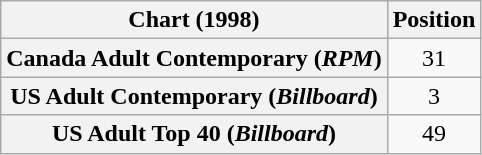<table class="wikitable sortable plainrowheaders" style="text-align:center">
<tr>
<th scope="col">Chart (1998)</th>
<th scope="col">Position</th>
</tr>
<tr>
<th scope="row">Canada Adult Contemporary (<em>RPM</em>)</th>
<td>31</td>
</tr>
<tr>
<th scope="row">US Adult Contemporary (<em>Billboard</em>)</th>
<td>3</td>
</tr>
<tr>
<th scope="row">US Adult Top 40 (<em>Billboard</em>)</th>
<td>49</td>
</tr>
</table>
